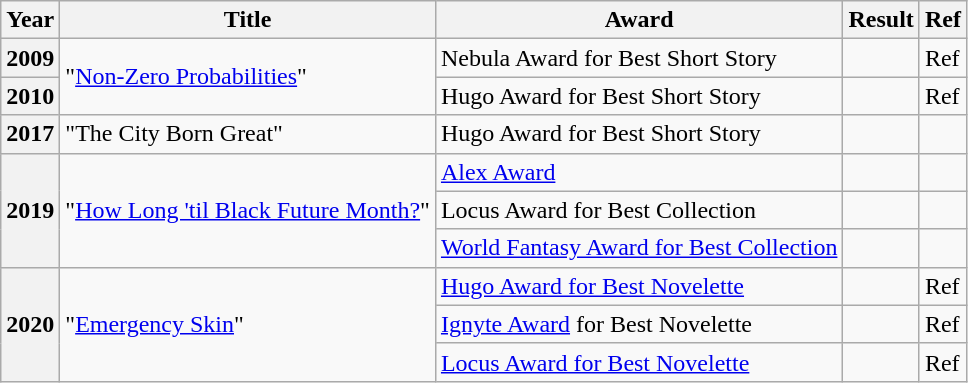<table class="wikitable">
<tr>
<th>Year</th>
<th>Title</th>
<th>Award</th>
<th>Result</th>
<th>Ref</th>
</tr>
<tr>
<th>2009</th>
<td rowspan="2">"<a href='#'>Non-Zero Probabilities</a>"</td>
<td>Nebula Award for Best Short Story</td>
<td></td>
<td>Ref</td>
</tr>
<tr>
<th>2010</th>
<td>Hugo Award for Best Short Story</td>
<td></td>
<td>Ref</td>
</tr>
<tr>
<th>2017</th>
<td>"The City Born Great"</td>
<td>Hugo Award for Best Short Story</td>
<td></td>
<td></td>
</tr>
<tr>
<th rowspan="3">2019</th>
<td rowspan="3">"<a href='#'>How Long 'til Black Future Month?</a>"</td>
<td><a href='#'>Alex Award</a></td>
<td></td>
<td></td>
</tr>
<tr>
<td>Locus Award for Best Collection</td>
<td></td>
<td></td>
</tr>
<tr>
<td><a href='#'>World Fantasy Award for Best Collection</a></td>
<td></td>
<td></td>
</tr>
<tr>
<th rowspan="3">2020</th>
<td rowspan="3">"<a href='#'>Emergency Skin</a>"</td>
<td><a href='#'>Hugo Award for Best Novelette</a></td>
<td></td>
<td>Ref</td>
</tr>
<tr>
<td><a href='#'>Ignyte Award</a> for Best Novelette</td>
<td></td>
<td>Ref</td>
</tr>
<tr>
<td><a href='#'>Locus Award for Best Novelette</a></td>
<td></td>
<td>Ref</td>
</tr>
</table>
